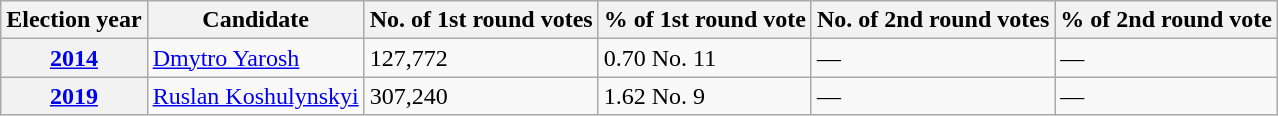<table class="wikitable">
<tr>
<th>Election year</th>
<th>Candidate</th>
<th>No. of 1st round votes</th>
<th>% of 1st round vote</th>
<th>No. of 2nd round votes</th>
<th>% of 2nd round vote</th>
</tr>
<tr>
<th><a href='#'>2014</a></th>
<td><a href='#'>Dmytro Yarosh</a></td>
<td>127,772</td>
<td>0.70 No. 11</td>
<td>—</td>
<td>—</td>
</tr>
<tr>
<th><a href='#'>2019</a></th>
<td><a href='#'>Ruslan Koshulynskyi</a></td>
<td>307,240</td>
<td>1.62 No. 9</td>
<td>—</td>
<td>—</td>
</tr>
</table>
